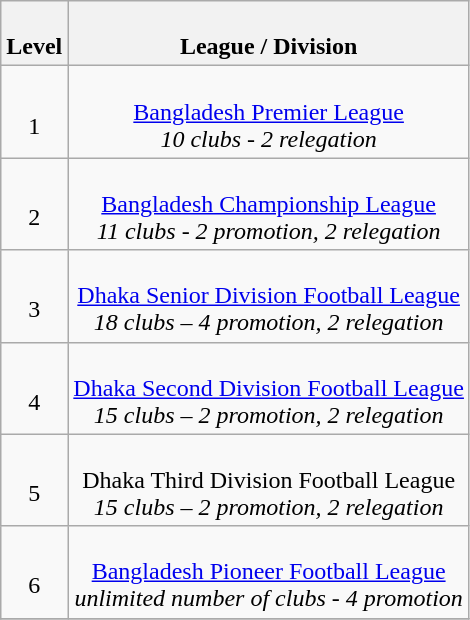<table class="wikitable" style="text-align:center;">
<tr>
<th><br>Level</th>
<th><br>League / Division</th>
</tr>
<tr>
<td><br>1</td>
<td><br><a href='#'>Bangladesh Premier League</a>
<br> <em>10 clubs - 2 relegation</em></td>
</tr>
<tr>
<td><br>2</td>
<td><br><a href='#'>Bangladesh Championship League</a>
<br><em>11 clubs - 2 promotion,  2 relegation</em></td>
</tr>
<tr>
<td><br>3</td>
<td><br><a href='#'>Dhaka Senior Division Football League</a>
<br><em>18 clubs – 4 promotion, 2 relegation</em></td>
</tr>
<tr>
<td><br>4</td>
<td><br><a href='#'>Dhaka Second Division Football League</a>
<br><em>15 clubs – 2 promotion, 2 relegation</em></td>
</tr>
<tr>
<td><br>5</td>
<td><br>Dhaka Third Division Football League
<br><em>15 clubs – 2 promotion, 2 relegation</em></td>
</tr>
<tr>
<td><br>6</td>
<td><br><a href='#'>Bangladesh Pioneer Football League</a>
<br><em>unlimited number of clubs - 4 promotion</em></td>
</tr>
<tr>
</tr>
</table>
